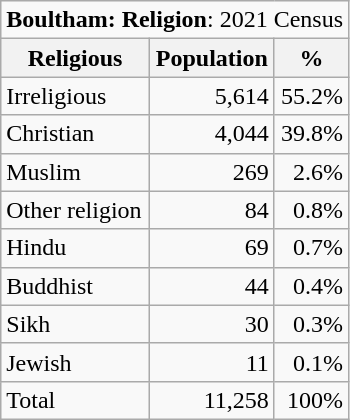<table class="wikitable">
<tr>
<td colspan="14" style="text-align:right;"><strong>Boultham: Religion</strong>: 2021 Census</td>
</tr>
<tr>
<th>Religious</th>
<th>Population</th>
<th>%</th>
</tr>
<tr>
<td>Irreligious</td>
<td style="text-align:right;">5,614</td>
<td style="text-align:right;">55.2%</td>
</tr>
<tr>
<td>Christian</td>
<td style="text-align:right;">4,044</td>
<td style="text-align:right;">39.8%</td>
</tr>
<tr>
<td>Muslim</td>
<td style="text-align:right;">269</td>
<td style="text-align:right;">2.6%</td>
</tr>
<tr>
<td>Other religion</td>
<td style="text-align:right;">84</td>
<td style="text-align:right;">0.8%</td>
</tr>
<tr>
<td>Hindu</td>
<td style="text-align:right;">69</td>
<td style="text-align:right;">0.7%</td>
</tr>
<tr>
<td>Buddhist</td>
<td style="text-align:right;">44</td>
<td style="text-align:right;">0.4%</td>
</tr>
<tr>
<td>Sikh</td>
<td style="text-align:right;">30</td>
<td style="text-align:right;">0.3%</td>
</tr>
<tr>
<td>Jewish</td>
<td style="text-align:right;">11</td>
<td style="text-align:right;">0.1%</td>
</tr>
<tr>
<td>Total</td>
<td style="text-align:right;">11,258</td>
<td style="text-align:right;">100%</td>
</tr>
</table>
